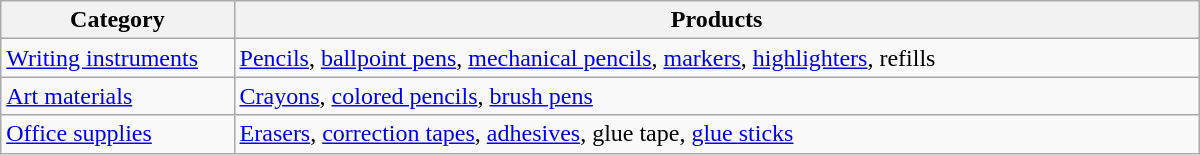<table class="wikitable" width="800px">
<tr>
<th width=150px>Category</th>
<th width=650px>Products</th>
</tr>
<tr>
<td><a href='#'>Writing instruments</a></td>
<td><a href='#'>Pencils</a>, <a href='#'>ballpoint pens</a>, <a href='#'>mechanical pencils</a>, <a href='#'>markers</a>, <a href='#'>highlighters</a>, refills</td>
</tr>
<tr>
<td><a href='#'>Art materials</a></td>
<td><a href='#'>Crayons</a>, <a href='#'>colored pencils</a>, <a href='#'>brush pens</a></td>
</tr>
<tr>
<td><a href='#'>Office supplies</a></td>
<td><a href='#'>Erasers</a>, <a href='#'>correction tapes</a>, <a href='#'>adhesives</a>, glue tape, <a href='#'>glue sticks</a></td>
</tr>
</table>
